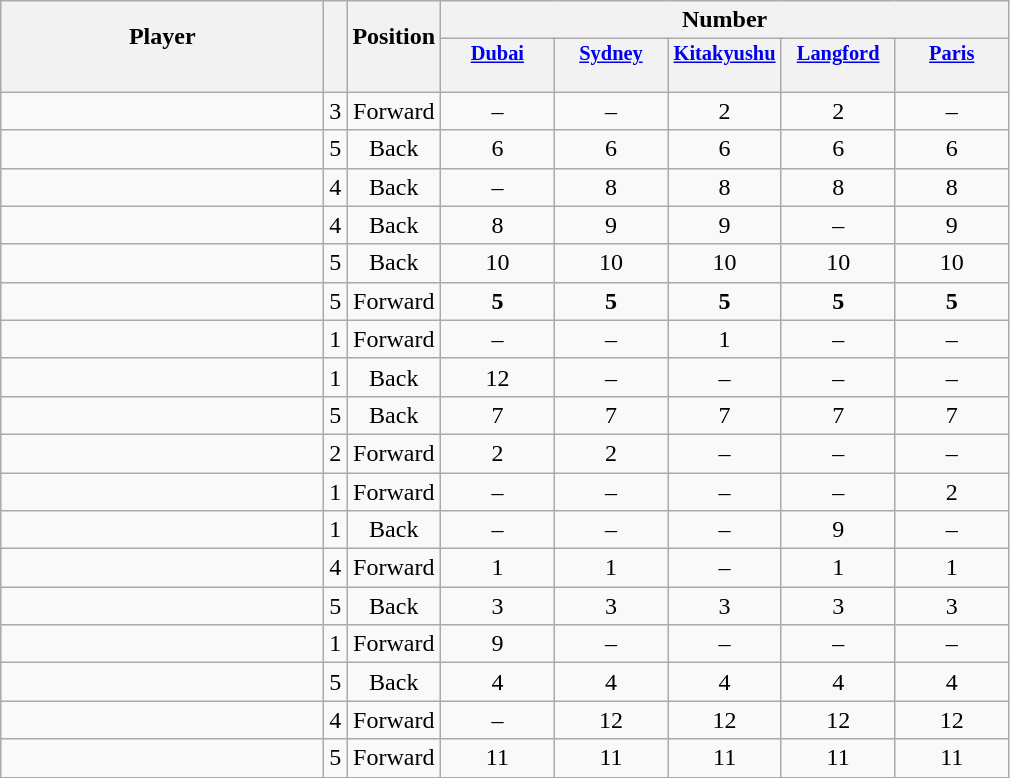<table class="wikitable sortable" style="text-align:center;">
<tr>
<th rowspan="2" style="border-bottom:0; width:13em;">Player</th>
<th rowspan="2" style="border-bottom:0;"></th>
<th rowspan="2" style="border-bottom:0;">Position</th>
<th colspan=5>Number</th>
</tr>
<tr>
<th style="vertical-align:top; width:5.2em; border-bottom:0; padding:2px; font-size:85%;"><a href='#'>Dubai</a></th>
<th style="vertical-align:top; width:5.2em; border-bottom:0; padding:2px; font-size:85%;"><a href='#'>Sydney</a></th>
<th style="vertical-align:top; width:5.2em; border-bottom:0; padding:2px; font-size:85%;"><a href='#'>Kitakyushu</a></th>
<th style="vertical-align:top; width:5.2em; border-bottom:0; padding:2px; font-size:85%;"><a href='#'>Langford</a></th>
<th style="vertical-align:top; width:5.2em; border-bottom:0; padding:2px; font-size:85%;"><a href='#'>Paris</a></th>
</tr>
<tr style="line-height:8px;">
<th style="border-top:0;"> </th>
<th style="border-top:0;"></th>
<th style="border-top:0;"></th>
<th data-sort-type="number" style="border-top:0;"></th>
<th data-sort-type="number" style="border-top:0;"></th>
<th data-sort-type="number" style="border-top:0;"></th>
<th data-sort-type="number" style="border-top:0;"></th>
<th data-sort-type="number" style="border-top:0;"></th>
</tr>
<tr>
<td align=left></td>
<td>3</td>
<td>Forward</td>
<td>–</td>
<td>–</td>
<td>2</td>
<td>2</td>
<td>–</td>
</tr>
<tr>
<td align=left></td>
<td>5</td>
<td>Back</td>
<td>6</td>
<td>6</td>
<td>6</td>
<td>6</td>
<td>6</td>
</tr>
<tr>
<td align=left></td>
<td>4</td>
<td>Back</td>
<td>–</td>
<td>8</td>
<td>8</td>
<td>8</td>
<td>8</td>
</tr>
<tr>
<td align=left></td>
<td>4</td>
<td>Back</td>
<td>8</td>
<td>9</td>
<td>9</td>
<td>–</td>
<td>9</td>
</tr>
<tr>
<td align=left></td>
<td>5</td>
<td>Back</td>
<td>10</td>
<td>10</td>
<td>10</td>
<td>10</td>
<td>10</td>
</tr>
<tr>
<td align=left></td>
<td>5</td>
<td>Forward</td>
<td><strong>5</strong></td>
<td><strong>5</strong></td>
<td><strong>5</strong></td>
<td><strong>5</strong></td>
<td><strong>5</strong></td>
</tr>
<tr>
<td align=left></td>
<td>1</td>
<td>Forward</td>
<td>–</td>
<td>–</td>
<td>1</td>
<td>–</td>
<td>–</td>
</tr>
<tr>
<td align=left></td>
<td>1</td>
<td>Back</td>
<td>12</td>
<td>–</td>
<td>–</td>
<td>–</td>
<td>–</td>
</tr>
<tr>
<td align=left></td>
<td>5</td>
<td>Back</td>
<td>7</td>
<td>7</td>
<td>7</td>
<td>7</td>
<td>7</td>
</tr>
<tr>
<td align=left></td>
<td>2</td>
<td>Forward</td>
<td>2</td>
<td>2</td>
<td>–</td>
<td>–</td>
<td>–</td>
</tr>
<tr>
<td align=left></td>
<td>1</td>
<td>Forward</td>
<td>–</td>
<td>–</td>
<td>–</td>
<td>–</td>
<td>2</td>
</tr>
<tr>
<td align=left></td>
<td>1</td>
<td>Back</td>
<td>–</td>
<td>–</td>
<td>–</td>
<td>9</td>
<td>–</td>
</tr>
<tr>
<td align=left></td>
<td>4</td>
<td>Forward</td>
<td>1</td>
<td>1</td>
<td>–</td>
<td>1</td>
<td>1</td>
</tr>
<tr>
<td align=left></td>
<td>5</td>
<td>Back</td>
<td>3</td>
<td>3</td>
<td>3</td>
<td>3</td>
<td>3</td>
</tr>
<tr>
<td align=left></td>
<td>1</td>
<td>Forward</td>
<td>9</td>
<td>–</td>
<td>–</td>
<td>–</td>
<td>–</td>
</tr>
<tr>
<td align=left></td>
<td>5</td>
<td>Back</td>
<td>4</td>
<td>4</td>
<td>4</td>
<td>4</td>
<td>4</td>
</tr>
<tr>
<td align=left></td>
<td>4</td>
<td>Forward</td>
<td>–</td>
<td>12</td>
<td>12</td>
<td>12</td>
<td>12</td>
</tr>
<tr>
<td align=left></td>
<td>5</td>
<td>Forward</td>
<td>11</td>
<td>11</td>
<td>11</td>
<td>11</td>
<td>11</td>
</tr>
</table>
